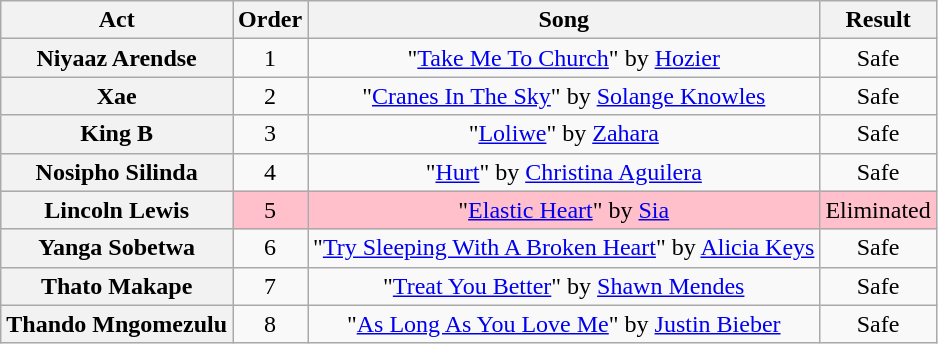<table class="wikitable plainrowheaders" style="text-align:center;">
<tr>
<th scope="col">Act</th>
<th scope="col">Order</th>
<th scope="col">Song</th>
<th scope="col">Result</th>
</tr>
<tr>
<th scope=row>Niyaaz Arendse</th>
<td>1</td>
<td>"<a href='#'>Take Me To Church</a>" by <a href='#'>Hozier</a></td>
<td>Safe</td>
</tr>
<tr>
<th scope=row>Xae</th>
<td>2</td>
<td>"<a href='#'>Cranes In The Sky</a>" by <a href='#'>Solange Knowles</a></td>
<td>Safe</td>
</tr>
<tr>
<th scope=row>King B</th>
<td>3</td>
<td>"<a href='#'>Loliwe</a>" by <a href='#'>Zahara</a></td>
<td>Safe</td>
</tr>
<tr>
<th scope=row>Nosipho Silinda</th>
<td>4</td>
<td>"<a href='#'>Hurt</a>" by <a href='#'>Christina Aguilera</a></td>
<td>Safe</td>
</tr>
<tr style="background: pink">
<th scope=row>Lincoln Lewis</th>
<td>5</td>
<td>"<a href='#'>Elastic Heart</a>" by <a href='#'>Sia</a></td>
<td>Eliminated</td>
</tr>
<tr>
<th scope=row>Yanga Sobetwa</th>
<td>6</td>
<td>"<a href='#'>Try Sleeping With A Broken Heart</a>" by <a href='#'>Alicia Keys</a></td>
<td>Safe</td>
</tr>
<tr>
<th scope=row>Thato Makape</th>
<td>7</td>
<td>"<a href='#'>Treat You Better</a>" by <a href='#'>Shawn Mendes</a></td>
<td>Safe</td>
</tr>
<tr>
<th scope=row>Thando Mngomezulu</th>
<td>8</td>
<td>"<a href='#'>As Long As You Love Me</a>" by <a href='#'>Justin Bieber</a></td>
<td>Safe</td>
</tr>
</table>
